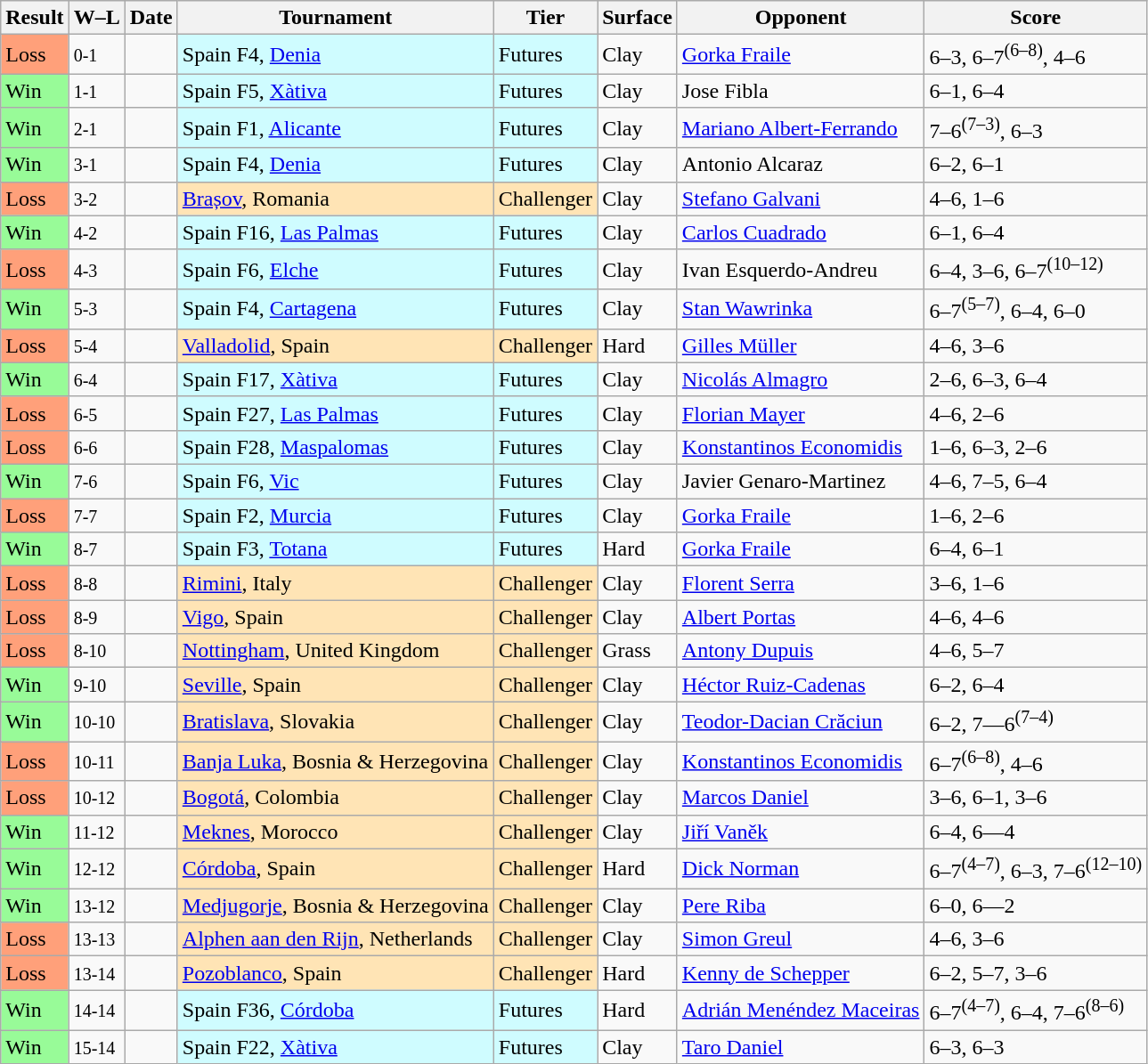<table class="sortable wikitable">
<tr>
<th>Result</th>
<th class="unsortable">W–L</th>
<th>Date</th>
<th>Tournament</th>
<th>Tier</th>
<th>Surface</th>
<th>Opponent</th>
<th class="unsortable">Score</th>
</tr>
<tr>
<td style="background:#ffa07a;">Loss</td>
<td><small>0-1</small></td>
<td></td>
<td style="background:#cffcff;">Spain F4, <a href='#'>Denia</a></td>
<td style="background:#cffcff;">Futures</td>
<td>Clay</td>
<td> <a href='#'>Gorka Fraile</a></td>
<td>6–3, 6–7<sup>(6–8)</sup>, 4–6</td>
</tr>
<tr>
<td style="background:#98fb98;">Win</td>
<td><small>1-1</small></td>
<td></td>
<td style="background:#cffcff;">Spain F5, <a href='#'>Xàtiva</a></td>
<td style="background:#cffcff;">Futures</td>
<td>Clay</td>
<td> Jose Fibla</td>
<td>6–1, 6–4</td>
</tr>
<tr>
<td style="background:#98fb98;">Win</td>
<td><small>2-1</small></td>
<td></td>
<td style="background:#cffcff;">Spain F1, <a href='#'>Alicante</a></td>
<td style="background:#cffcff;">Futures</td>
<td>Clay</td>
<td> <a href='#'>Mariano Albert-Ferrando</a></td>
<td>7–6<sup>(7–3)</sup>, 6–3</td>
</tr>
<tr>
<td style="background:#98fb98;">Win</td>
<td><small>3-1</small></td>
<td></td>
<td style="background:#cffcff;">Spain F4, <a href='#'>Denia</a></td>
<td style="background:#cffcff;">Futures</td>
<td>Clay</td>
<td> Antonio Alcaraz</td>
<td>6–2, 6–1</td>
</tr>
<tr>
<td style="background:#ffa07a;">Loss</td>
<td><small>3-2</small></td>
<td></td>
<td style="background:moccasin;"><a href='#'>Brașov</a>, Romania</td>
<td style="background:moccasin;">Challenger</td>
<td>Clay</td>
<td> <a href='#'>Stefano Galvani</a></td>
<td>4–6, 1–6</td>
</tr>
<tr>
<td style="background:#98fb98;">Win</td>
<td><small>4-2</small></td>
<td></td>
<td style="background:#cffcff;">Spain F16, <a href='#'>Las Palmas</a></td>
<td style="background:#cffcff;">Futures</td>
<td>Clay</td>
<td> <a href='#'>Carlos Cuadrado</a></td>
<td>6–1, 6–4</td>
</tr>
<tr>
<td style="background:#ffa07a;">Loss</td>
<td><small>4-3</small></td>
<td></td>
<td style="background:#cffcff;">Spain F6, <a href='#'>Elche</a></td>
<td style="background:#cffcff;">Futures</td>
<td>Clay</td>
<td> Ivan Esquerdo-Andreu</td>
<td>6–4, 3–6, 6–7<sup>(10–12)</sup></td>
</tr>
<tr>
<td style="background:#98fb98;">Win</td>
<td><small>5-3</small></td>
<td></td>
<td style="background:#cffcff;">Spain F4, <a href='#'>Cartagena</a></td>
<td style="background:#cffcff;">Futures</td>
<td>Clay</td>
<td> <a href='#'>Stan Wawrinka</a></td>
<td>6–7<sup>(5–7)</sup>, 6–4, 6–0</td>
</tr>
<tr>
<td style="background:#ffa07a;">Loss</td>
<td><small>5-4</small></td>
<td></td>
<td style="background:moccasin;"><a href='#'>Valladolid</a>, Spain</td>
<td style="background:moccasin;">Challenger</td>
<td>Hard</td>
<td> <a href='#'>Gilles Müller</a></td>
<td>4–6, 3–6</td>
</tr>
<tr>
<td style="background:#98fb98;">Win</td>
<td><small>6-4</small></td>
<td></td>
<td style="background:#cffcff;">Spain F17, <a href='#'>Xàtiva</a></td>
<td style="background:#cffcff;">Futures</td>
<td>Clay</td>
<td> <a href='#'>Nicolás Almagro</a></td>
<td>2–6, 6–3, 6–4</td>
</tr>
<tr>
<td style="background:#ffa07a;">Loss</td>
<td><small>6-5</small></td>
<td></td>
<td style="background:#cffcff;">Spain F27, <a href='#'>Las Palmas</a></td>
<td style="background:#cffcff;">Futures</td>
<td>Clay</td>
<td> <a href='#'>Florian Mayer</a></td>
<td>4–6, 2–6</td>
</tr>
<tr>
<td style="background:#ffa07a;">Loss</td>
<td><small>6-6</small></td>
<td></td>
<td style="background:#cffcff;">Spain F28, <a href='#'>Maspalomas</a></td>
<td style="background:#cffcff;">Futures</td>
<td>Clay</td>
<td> <a href='#'>Konstantinos Economidis</a></td>
<td>1–6, 6–3, 2–6</td>
</tr>
<tr>
<td style="background:#98fb98;">Win</td>
<td><small>7-6</small></td>
<td></td>
<td style="background:#cffcff;">Spain F6, <a href='#'>Vic</a></td>
<td style="background:#cffcff;">Futures</td>
<td>Clay</td>
<td> Javier Genaro-Martinez</td>
<td>4–6, 7–5, 6–4</td>
</tr>
<tr>
<td style="background:#ffa07a;">Loss</td>
<td><small>7-7</small></td>
<td></td>
<td style="background:#cffcff;">Spain F2, <a href='#'>Murcia</a></td>
<td style="background:#cffcff;">Futures</td>
<td>Clay</td>
<td> <a href='#'>Gorka Fraile</a></td>
<td>1–6, 2–6</td>
</tr>
<tr>
<td style="background:#98fb98;">Win</td>
<td><small>8-7</small></td>
<td></td>
<td style="background:#cffcff;">Spain F3, <a href='#'>Totana</a></td>
<td style="background:#cffcff;">Futures</td>
<td>Hard</td>
<td> <a href='#'>Gorka Fraile</a></td>
<td>6–4, 6–1</td>
</tr>
<tr>
<td style="background:#ffa07a;">Loss</td>
<td><small>8-8</small></td>
<td></td>
<td style="background:moccasin;"><a href='#'>Rimini</a>, Italy</td>
<td style="background:moccasin;">Challenger</td>
<td>Clay</td>
<td> <a href='#'>Florent Serra</a></td>
<td>3–6, 1–6</td>
</tr>
<tr>
<td style="background:#ffa07a;">Loss</td>
<td><small>8-9</small></td>
<td></td>
<td style="background:moccasin;"><a href='#'>Vigo</a>, Spain</td>
<td style="background:moccasin;">Challenger</td>
<td>Clay</td>
<td> <a href='#'>Albert Portas</a></td>
<td>4–6, 4–6</td>
</tr>
<tr>
<td style="background:#ffa07a;">Loss</td>
<td><small>8-10</small></td>
<td></td>
<td style="background:moccasin;"><a href='#'>Nottingham</a>, United Kingdom</td>
<td style="background:moccasin;">Challenger</td>
<td>Grass</td>
<td> <a href='#'>Antony Dupuis</a></td>
<td>4–6, 5–7</td>
</tr>
<tr>
<td style="background:#98fb98;">Win</td>
<td><small>9-10</small></td>
<td></td>
<td style="background:moccasin;"><a href='#'>Seville</a>, Spain</td>
<td style="background:moccasin;">Challenger</td>
<td>Clay</td>
<td> <a href='#'>Héctor Ruiz-Cadenas</a></td>
<td>6–2, 6–4</td>
</tr>
<tr>
<td style="background:#98fb98;">Win</td>
<td><small>10-10</small></td>
<td></td>
<td style="background:moccasin;"><a href='#'>Bratislava</a>, Slovakia</td>
<td style="background:moccasin;">Challenger</td>
<td>Clay</td>
<td> <a href='#'>Teodor-Dacian Crăciun</a></td>
<td>6–2, 7—6<sup>(7–4)</sup></td>
</tr>
<tr>
<td style="background:#ffa07a;">Loss</td>
<td><small>10-11</small></td>
<td></td>
<td style="background:moccasin;"><a href='#'>Banja Luka</a>, Bosnia & Herzegovina</td>
<td style="background:moccasin;">Challenger</td>
<td>Clay</td>
<td> <a href='#'>Konstantinos Economidis</a></td>
<td>6–7<sup>(6–8)</sup>, 4–6</td>
</tr>
<tr>
<td style="background:#ffa07a;">Loss</td>
<td><small>10-12</small></td>
<td></td>
<td style="background:moccasin;"><a href='#'>Bogotá</a>, Colombia</td>
<td style="background:moccasin;">Challenger</td>
<td>Clay</td>
<td> <a href='#'>Marcos Daniel</a></td>
<td>3–6, 6–1, 3–6</td>
</tr>
<tr>
<td style="background:#98fb98;">Win</td>
<td><small>11-12</small></td>
<td></td>
<td style="background:moccasin;"><a href='#'>Meknes</a>, Morocco</td>
<td style="background:moccasin;">Challenger</td>
<td>Clay</td>
<td> <a href='#'>Jiří Vaněk</a></td>
<td>6–4, 6—4</td>
</tr>
<tr>
<td style="background:#98fb98;">Win</td>
<td><small>12-12</small></td>
<td></td>
<td style="background:moccasin;"><a href='#'>Córdoba</a>, Spain</td>
<td style="background:moccasin;">Challenger</td>
<td>Hard</td>
<td> <a href='#'>Dick Norman</a></td>
<td>6–7<sup>(4–7)</sup>, 6–3, 7–6<sup>(12–10)</sup></td>
</tr>
<tr>
<td style="background:#98fb98;">Win</td>
<td><small>13-12</small></td>
<td></td>
<td style="background:moccasin;"><a href='#'>Medjugorje</a>, Bosnia & Herzegovina</td>
<td style="background:moccasin;">Challenger</td>
<td>Clay</td>
<td> <a href='#'>Pere Riba</a></td>
<td>6–0, 6—2</td>
</tr>
<tr>
<td style="background:#ffa07a;">Loss</td>
<td><small>13-13</small></td>
<td></td>
<td style="background:moccasin;"><a href='#'>Alphen aan den Rijn</a>, Netherlands</td>
<td style="background:moccasin;">Challenger</td>
<td>Clay</td>
<td> <a href='#'>Simon Greul</a></td>
<td>4–6, 3–6</td>
</tr>
<tr>
<td style="background:#ffa07a;">Loss</td>
<td><small>13-14</small></td>
<td></td>
<td style="background:moccasin;"><a href='#'>Pozoblanco</a>, Spain</td>
<td style="background:moccasin;">Challenger</td>
<td>Hard</td>
<td> <a href='#'>Kenny de Schepper</a></td>
<td>6–2, 5–7, 3–6</td>
</tr>
<tr>
<td style="background:#98fb98;">Win</td>
<td><small>14-14</small></td>
<td></td>
<td style="background:#cffcff;">Spain F36, <a href='#'>Córdoba</a></td>
<td style="background:#cffcff;">Futures</td>
<td>Hard</td>
<td> <a href='#'>Adrián Menéndez Maceiras</a></td>
<td>6–7<sup>(4–7)</sup>, 6–4, 7–6<sup>(8–6)</sup></td>
</tr>
<tr>
<td style="background:#98fb98;">Win</td>
<td><small>15-14</small></td>
<td></td>
<td style="background:#cffcff;">Spain F22, <a href='#'>Xàtiva</a></td>
<td style="background:#cffcff;">Futures</td>
<td>Clay</td>
<td> <a href='#'>Taro Daniel</a></td>
<td>6–3, 6–3</td>
</tr>
</table>
